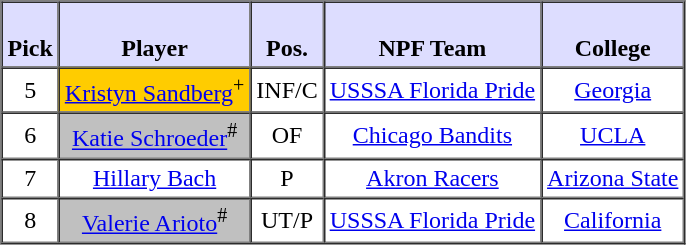<table style="text-align: center" border="1" cellpadding="3" cellspacing="0">
<tr>
<th style="background:#ddf;"><br>Pick</th>
<th style="background:#ddf;"><br>Player</th>
<th style="background:#ddf;"><br>Pos.</th>
<th style="background:#ddf;"><br>NPF Team</th>
<th style="background:#ddf;"><br>College</th>
</tr>
<tr>
<td>5</td>
<td style="background:#FFCC00;"><a href='#'>Kristyn Sandberg</a><sup>+</sup></td>
<td>INF/C</td>
<td><a href='#'>USSSA Florida Pride</a></td>
<td><a href='#'>Georgia</a></td>
</tr>
<tr>
<td>6</td>
<td style="background:#C0C0C0;"><a href='#'>Katie Schroeder</a><sup>#</sup></td>
<td>OF</td>
<td><a href='#'>Chicago Bandits</a></td>
<td><a href='#'>UCLA</a></td>
</tr>
<tr>
<td>7</td>
<td><a href='#'>Hillary Bach</a></td>
<td>P</td>
<td><a href='#'>Akron Racers</a></td>
<td><a href='#'>Arizona State</a></td>
</tr>
<tr>
<td>8</td>
<td style="background:#C0C0C0;"><a href='#'>Valerie Arioto</a><sup>#</sup></td>
<td>UT/P</td>
<td><a href='#'>USSSA Florida Pride</a></td>
<td><a href='#'>California</a></td>
</tr>
</table>
